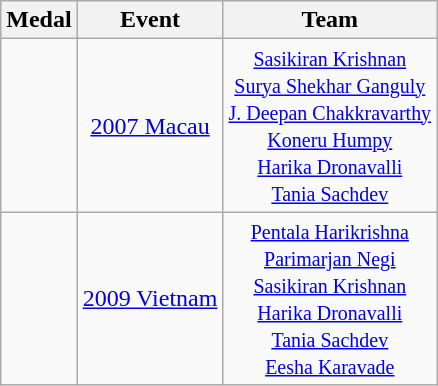<table class="wikitable sortable" style="text-align:center">
<tr>
<th>Medal</th>
<th>Event</th>
<th>Team</th>
</tr>
<tr>
<td></td>
<td><a href='#'>2007 Macau</a></td>
<td><small><a href='#'>Sasikiran Krishnan</a><br><a href='#'>Surya Shekhar Ganguly</a><br><a href='#'>J. Deepan Chakkravarthy</a><br><a href='#'>Koneru Humpy</a><br><a href='#'>Harika Dronavalli</a><br><a href='#'>Tania Sachdev</a></small></td>
</tr>
<tr>
<td></td>
<td><a href='#'>2009 Vietnam</a></td>
<td><small><a href='#'>Pentala Harikrishna</a><br><a href='#'>Parimarjan Negi</a><br><a href='#'>Sasikiran Krishnan</a><br><a href='#'>Harika Dronavalli</a><br><a href='#'>Tania Sachdev</a><br><a href='#'>Eesha Karavade</a></small></td>
</tr>
</table>
